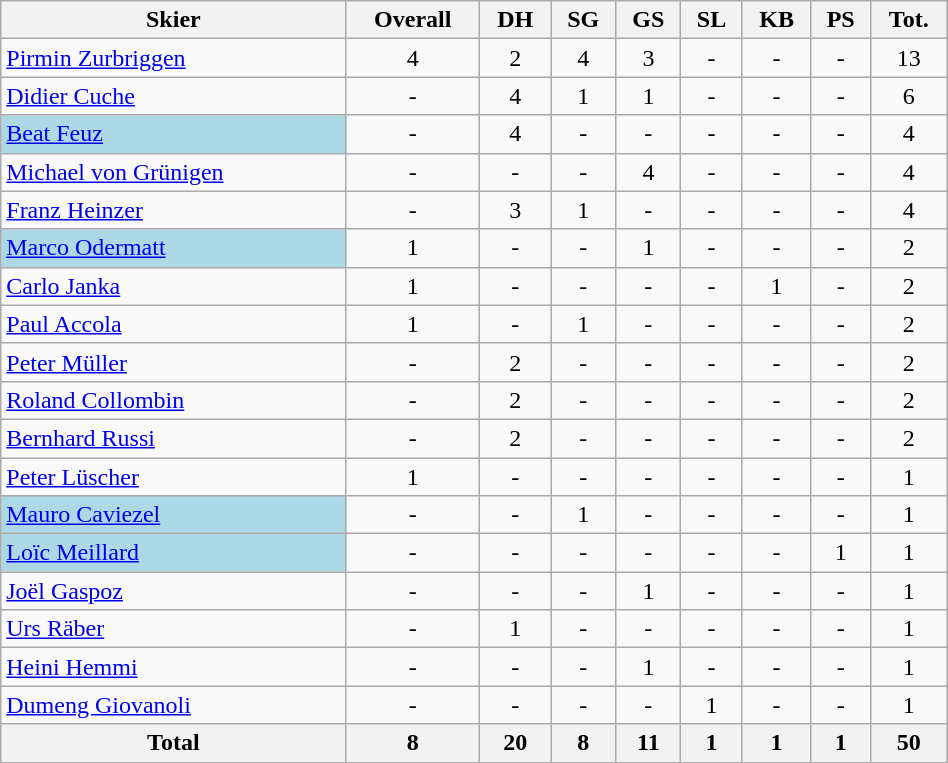<table class="wikitable" width=50% style="font-size:100%; text-align:center;">
<tr>
<th>Skier</th>
<th>Overall</th>
<th>DH</th>
<th>SG</th>
<th>GS</th>
<th>SL</th>
<th>KB</th>
<th>PS</th>
<th>Tot.</th>
</tr>
<tr>
<td align=left><a href='#'>Pirmin Zurbriggen</a></td>
<td align=center>4</td>
<td align=center>2</td>
<td align=center>4</td>
<td align=center>3</td>
<td align=center>-</td>
<td align=center>-</td>
<td align=center>-</td>
<td align=center>13</td>
</tr>
<tr>
<td align=left><a href='#'>Didier Cuche</a></td>
<td align=center>-</td>
<td align=center>4</td>
<td align=center>1</td>
<td align=center>1</td>
<td align=center>-</td>
<td align=center>-</td>
<td align=center>-</td>
<td align=center>6</td>
</tr>
<tr>
<td align=left bgcolor=lightblue><a href='#'>Beat Feuz</a></td>
<td align=center>-</td>
<td align=center>4</td>
<td align=center>-</td>
<td align=center>-</td>
<td align=center>-</td>
<td align=center>-</td>
<td align=center>-</td>
<td align=center>4</td>
</tr>
<tr>
<td align=left><a href='#'>Michael von Grünigen</a></td>
<td align=center>-</td>
<td align=center>-</td>
<td align=center>-</td>
<td align=center>4</td>
<td align=center>-</td>
<td align=center>-</td>
<td align=center>-</td>
<td align=center>4</td>
</tr>
<tr>
<td align=left><a href='#'>Franz Heinzer</a></td>
<td align=center>-</td>
<td align=center>3</td>
<td align=center>1</td>
<td align=center>-</td>
<td align=center>-</td>
<td align=center>-</td>
<td align=center>-</td>
<td align=center>4</td>
</tr>
<tr>
<td align=left bgcolor=lightblue><a href='#'>Marco Odermatt</a></td>
<td align=center>1</td>
<td align=center>-</td>
<td align=center>-</td>
<td align=center>1</td>
<td align=center>-</td>
<td align=center>-</td>
<td align=center>-</td>
<td align=center>2</td>
</tr>
<tr>
<td align=left><a href='#'>Carlo Janka</a></td>
<td align=center>1</td>
<td align=center>-</td>
<td align=center>-</td>
<td align=center>-</td>
<td align=center>-</td>
<td align=center>1</td>
<td align=center>-</td>
<td align=center>2</td>
</tr>
<tr>
<td align=left><a href='#'>Paul Accola</a></td>
<td align=center>1</td>
<td align=center>-</td>
<td align=center>1</td>
<td align=center>-</td>
<td align=center>-</td>
<td align=center>-</td>
<td align=center>-</td>
<td align=center>2</td>
</tr>
<tr>
<td align=left><a href='#'>Peter Müller</a></td>
<td align=center>-</td>
<td align=center>2</td>
<td align=center>-</td>
<td align=center>-</td>
<td align=center>-</td>
<td align=center>-</td>
<td align=center>-</td>
<td align=center>2</td>
</tr>
<tr>
<td align=left><a href='#'>Roland Collombin</a></td>
<td align=center>-</td>
<td align=center>2</td>
<td align=center>-</td>
<td align=center>-</td>
<td align=center>-</td>
<td align=center>-</td>
<td align=center>-</td>
<td align=center>2</td>
</tr>
<tr>
<td align=left><a href='#'>Bernhard Russi</a></td>
<td align=center>-</td>
<td align=center>2</td>
<td align=center>-</td>
<td align=center>-</td>
<td align=center>-</td>
<td align=center>-</td>
<td align=center>-</td>
<td align=center>2</td>
</tr>
<tr>
<td align=left><a href='#'>Peter Lüscher</a></td>
<td align=center>1</td>
<td align=center>-</td>
<td align=center>-</td>
<td align=center>-</td>
<td align=center>-</td>
<td align=center>-</td>
<td align=center>-</td>
<td align=center>1</td>
</tr>
<tr>
<td align=left bgcolor=lightblue><a href='#'>Mauro Caviezel</a></td>
<td align=center>-</td>
<td align=center>-</td>
<td align=center>1</td>
<td align=center>-</td>
<td align=center>-</td>
<td align=center>-</td>
<td align=center>-</td>
<td align=center>1</td>
</tr>
<tr>
<td align=left bgcolor=lightblue><a href='#'>Loïc Meillard</a></td>
<td align=center>-</td>
<td align=center>-</td>
<td align=center>-</td>
<td align=center>-</td>
<td align=center>-</td>
<td align=center>-</td>
<td align=center>1</td>
<td align=center>1</td>
</tr>
<tr>
<td align=left><a href='#'>Joël Gaspoz</a></td>
<td align=center>-</td>
<td align=center>-</td>
<td align=center>-</td>
<td align=center>1</td>
<td align=center>-</td>
<td align=center>-</td>
<td align=center>-</td>
<td align=center>1</td>
</tr>
<tr>
<td align=left><a href='#'>Urs Räber</a></td>
<td align=center>-</td>
<td align=center>1</td>
<td align=center>-</td>
<td align=center>-</td>
<td align=center>-</td>
<td align=center>-</td>
<td align=center>-</td>
<td align=center>1</td>
</tr>
<tr>
<td align=left><a href='#'>Heini Hemmi</a></td>
<td align=center>-</td>
<td align=center>-</td>
<td align=center>-</td>
<td align=center>1</td>
<td align=center>-</td>
<td align=center>-</td>
<td align=center>-</td>
<td align=center>1</td>
</tr>
<tr>
<td align=left><a href='#'>Dumeng Giovanoli</a></td>
<td align=center>-</td>
<td align=center>-</td>
<td align=center>-</td>
<td align=center>-</td>
<td align=center>1</td>
<td align=center>-</td>
<td align=center>-</td>
<td align=center>1</td>
</tr>
<tr>
<th>Total</th>
<th>8</th>
<th>20</th>
<th>8</th>
<th>11</th>
<th>1</th>
<th>1</th>
<th>1</th>
<th>50</th>
</tr>
</table>
